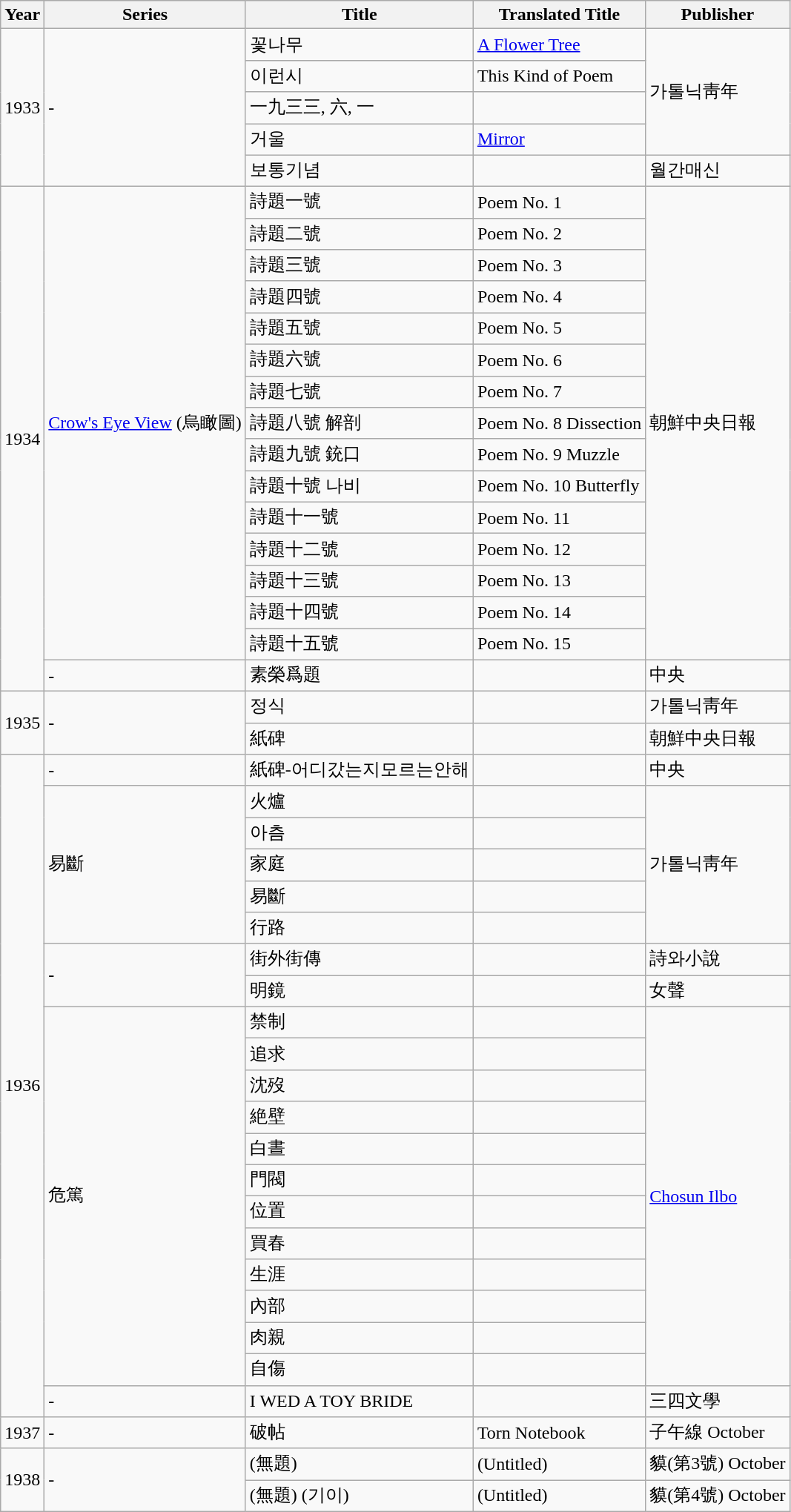<table class="wikitable">
<tr>
<th>Year</th>
<th>Series</th>
<th>Title</th>
<th>Translated Title</th>
<th>Publisher</th>
</tr>
<tr>
<td rowspan="5">1933</td>
<td rowspan="5">-</td>
<td>꽃나무</td>
<td><a href='#'>A Flower Tree</a></td>
<td rowspan="4">가톨닉靑年</td>
</tr>
<tr>
<td>이런시</td>
<td>This Kind of Poem</td>
</tr>
<tr>
<td>一九三三, 六, 一</td>
<td></td>
</tr>
<tr>
<td>거울</td>
<td><a href='#'>Mirror</a></td>
</tr>
<tr>
<td>보통기념</td>
<td></td>
<td>월간매신</td>
</tr>
<tr>
<td rowspan="16">1934</td>
<td rowspan="15"><a href='#'>Crow's Eye View</a> (烏瞰圖)</td>
<td>詩題一號</td>
<td>Poem No. 1</td>
<td rowspan="15">朝鮮中央日報</td>
</tr>
<tr>
<td>詩題二號</td>
<td>Poem No. 2</td>
</tr>
<tr>
<td>詩題三號</td>
<td>Poem No. 3</td>
</tr>
<tr>
<td>詩題四號</td>
<td>Poem No. 4</td>
</tr>
<tr>
<td>詩題五號</td>
<td>Poem No. 5</td>
</tr>
<tr>
<td>詩題六號</td>
<td>Poem No. 6</td>
</tr>
<tr>
<td>詩題七號</td>
<td>Poem No. 7</td>
</tr>
<tr>
<td>詩題八號 解剖</td>
<td>Poem No. 8 Dissection</td>
</tr>
<tr>
<td>詩題九號 銃口</td>
<td>Poem No. 9 Muzzle</td>
</tr>
<tr>
<td>詩題十號 나비</td>
<td>Poem No. 10 Butterfly</td>
</tr>
<tr>
<td>詩題十一號</td>
<td>Poem No. 11</td>
</tr>
<tr>
<td>詩題十二號</td>
<td>Poem No. 12</td>
</tr>
<tr>
<td>詩題十三號</td>
<td>Poem No. 13</td>
</tr>
<tr>
<td>詩題十四號</td>
<td>Poem No. 14</td>
</tr>
<tr>
<td>詩題十五號</td>
<td>Poem No. 15</td>
</tr>
<tr>
<td>-</td>
<td>素榮爲題</td>
<td></td>
<td>中央</td>
</tr>
<tr>
<td rowspan="2">1935</td>
<td rowspan="2">-</td>
<td>정식</td>
<td></td>
<td>가톨닉靑年</td>
</tr>
<tr>
<td>紙碑</td>
<td></td>
<td>朝鮮中央日報</td>
</tr>
<tr>
<td rowspan="21">1936</td>
<td>-</td>
<td>紙碑-어디갔는지모르는안해</td>
<td></td>
<td>中央</td>
</tr>
<tr>
<td rowspan="5">易斷</td>
<td>火爐</td>
<td></td>
<td rowspan="5">가톨닉靑年</td>
</tr>
<tr>
<td>아츰</td>
<td></td>
</tr>
<tr>
<td>家庭</td>
<td></td>
</tr>
<tr>
<td>易斷</td>
<td></td>
</tr>
<tr>
<td>行路</td>
<td></td>
</tr>
<tr>
<td rowspan="2">-</td>
<td>街外街傳</td>
<td></td>
<td>詩와小說</td>
</tr>
<tr>
<td>明鏡</td>
<td></td>
<td>女聲</td>
</tr>
<tr>
<td rowspan="12">危篤</td>
<td>禁制</td>
<td></td>
<td rowspan="12"><a href='#'>Chosun Ilbo</a></td>
</tr>
<tr>
<td>追求</td>
<td></td>
</tr>
<tr>
<td>沈歿</td>
<td></td>
</tr>
<tr>
<td>絶壁</td>
<td></td>
</tr>
<tr>
<td>白晝</td>
<td></td>
</tr>
<tr>
<td>門閥</td>
<td></td>
</tr>
<tr>
<td>位置</td>
<td></td>
</tr>
<tr>
<td>買春</td>
<td></td>
</tr>
<tr>
<td>生涯</td>
<td></td>
</tr>
<tr>
<td>內部</td>
<td></td>
</tr>
<tr>
<td>肉親</td>
<td></td>
</tr>
<tr>
<td>自傷</td>
<td></td>
</tr>
<tr>
<td>-</td>
<td>I WED A TOY BRIDE</td>
<td></td>
<td>三四文學</td>
</tr>
<tr>
<td>1937</td>
<td>-</td>
<td>破帖</td>
<td>Torn Notebook</td>
<td>子午線 October</td>
</tr>
<tr>
<td rowspan="2">1938</td>
<td rowspan="2">-</td>
<td>(無題)</td>
<td>(Untitled)</td>
<td>貘(第3號) October</td>
</tr>
<tr>
<td>(無題) (기이)</td>
<td>(Untitled)</td>
<td>貘(第4號) October</td>
</tr>
</table>
